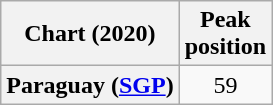<table class="wikitable plainrowheaders" style="text-align:center">
<tr>
<th scope="col">Chart (2020)</th>
<th scope="col">Peak<br>position</th>
</tr>
<tr>
<th scope="row">Paraguay (<a href='#'>SGP</a>)</th>
<td>59</td>
</tr>
</table>
